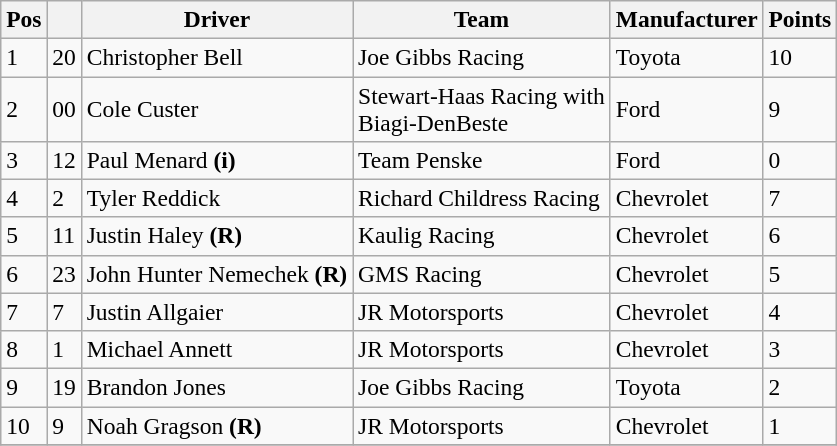<table class="wikitable" style="font-size:98%">
<tr>
<th>Pos</th>
<th></th>
<th>Driver</th>
<th>Team</th>
<th>Manufacturer</th>
<th>Points</th>
</tr>
<tr>
<td>1</td>
<td>20</td>
<td>Christopher Bell</td>
<td>Joe Gibbs Racing</td>
<td>Toyota</td>
<td>10</td>
</tr>
<tr>
<td>2</td>
<td>00</td>
<td>Cole Custer</td>
<td>Stewart-Haas Racing with<br>Biagi-DenBeste</td>
<td>Ford</td>
<td>9</td>
</tr>
<tr>
<td>3</td>
<td>12</td>
<td>Paul Menard <strong>(i)</strong></td>
<td>Team Penske</td>
<td>Ford</td>
<td>0</td>
</tr>
<tr>
<td>4</td>
<td>2</td>
<td>Tyler Reddick</td>
<td>Richard Childress Racing</td>
<td>Chevrolet</td>
<td>7</td>
</tr>
<tr>
<td>5</td>
<td>11</td>
<td>Justin Haley <strong>(R)</strong></td>
<td>Kaulig Racing</td>
<td>Chevrolet</td>
<td>6</td>
</tr>
<tr>
<td>6</td>
<td>23</td>
<td>John Hunter Nemechek <strong>(R)</strong></td>
<td>GMS Racing</td>
<td>Chevrolet</td>
<td>5</td>
</tr>
<tr>
<td>7</td>
<td>7</td>
<td>Justin Allgaier</td>
<td>JR Motorsports</td>
<td>Chevrolet</td>
<td>4</td>
</tr>
<tr>
<td>8</td>
<td>1</td>
<td>Michael Annett</td>
<td>JR Motorsports</td>
<td>Chevrolet</td>
<td>3</td>
</tr>
<tr>
<td>9</td>
<td>19</td>
<td>Brandon Jones</td>
<td>Joe Gibbs Racing</td>
<td>Toyota</td>
<td>2</td>
</tr>
<tr>
<td>10</td>
<td>9</td>
<td>Noah Gragson <strong>(R)</strong></td>
<td>JR Motorsports</td>
<td>Chevrolet</td>
<td>1</td>
</tr>
<tr>
</tr>
</table>
